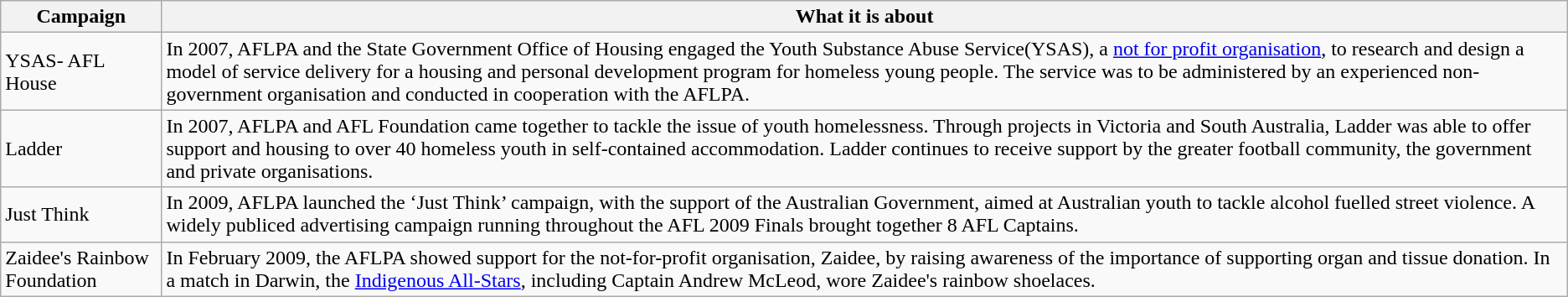<table class="wikitable">
<tr>
<th>Campaign</th>
<th>What it is about</th>
</tr>
<tr>
<td>YSAS- AFL House</td>
<td>In 2007, AFLPA and the State Government Office of Housing engaged the Youth Substance Abuse Service(YSAS), a <a href='#'>not for profit organisation</a>, to research and design a model of service delivery for a housing and personal development program for homeless young people. The service was to be administered by an experienced non-government organisation and conducted in cooperation with the AFLPA.</td>
</tr>
<tr>
<td>Ladder</td>
<td>In 2007, AFLPA and AFL Foundation came together to tackle the issue of youth homelessness. Through projects in Victoria and South Australia, Ladder was able to offer support and housing to over 40 homeless youth in self-contained accommodation. Ladder continues to receive support by the greater football community, the government and private organisations.</td>
</tr>
<tr>
<td>Just Think</td>
<td>In 2009, AFLPA launched the ‘Just Think’ campaign, with the support of the Australian Government, aimed at Australian youth to tackle alcohol fuelled street violence. A widely publiced advertising campaign running throughout the AFL 2009 Finals brought together 8 AFL Captains.</td>
</tr>
<tr>
<td>Zaidee's Rainbow Foundation</td>
<td>In February 2009, the AFLPA showed support for the not-for-profit organisation, Zaidee, by raising awareness of the importance of supporting organ and tissue donation. In a match in Darwin, the <a href='#'>Indigenous All-Stars</a>, including Captain Andrew McLeod, wore Zaidee's rainbow shoelaces.</td>
</tr>
</table>
